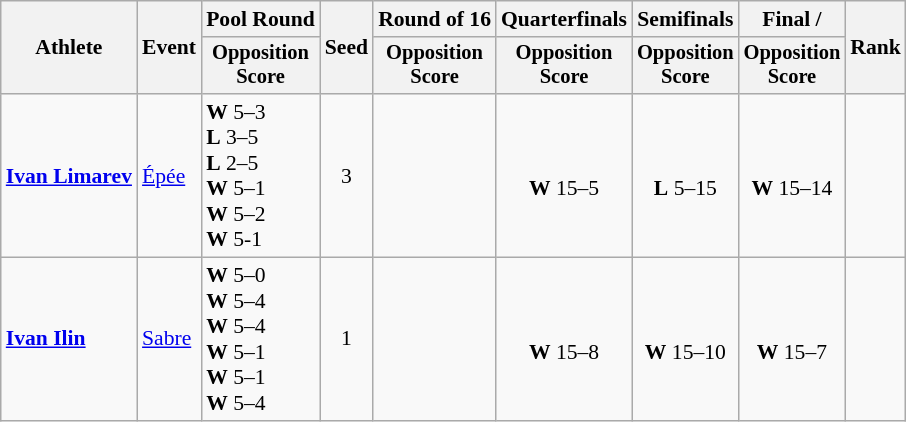<table class=wikitable style="font-size:90%">
<tr>
<th rowspan="2">Athlete</th>
<th rowspan="2">Event</th>
<th>Pool Round</th>
<th rowspan="2">Seed</th>
<th>Round of 16</th>
<th>Quarterfinals</th>
<th>Semifinals</th>
<th>Final / </th>
<th rowspan=2>Rank</th>
</tr>
<tr style="font-size:95%">
<th>Opposition<br>Score</th>
<th>Opposition<br>Score</th>
<th>Opposition<br>Score</th>
<th>Opposition<br>Score</th>
<th>Opposition<br>Score</th>
</tr>
<tr align=center>
<td align=left><strong><a href='#'>Ivan Limarev</a></strong></td>
<td align=left><a href='#'>Épée</a></td>
<td align=left> <strong>W</strong> 5–3<br> <strong>L</strong> 3–5<br> <strong>L</strong> 2–5<br> <strong>W</strong> 5–1<br> <strong>W</strong> 5–2<br> <strong>W</strong> 5-1</td>
<td>3</td>
<td></td>
<td><br><strong>W</strong> 15–5</td>
<td><br><strong>L</strong> 5–15</td>
<td><br><strong>W</strong> 15–14</td>
<td></td>
</tr>
<tr align=center>
<td align=left><strong><a href='#'>Ivan Ilin</a></strong></td>
<td align=left><a href='#'>Sabre</a></td>
<td align=left> <strong>W</strong> 5–0<br> <strong>W</strong> 5–4<br>  <strong>W</strong> 5–4<br> <strong>W</strong> 5–1<br> <strong>W</strong> 5–1<br> <strong>W</strong> 5–4</td>
<td>1</td>
<td></td>
<td><br><strong>W</strong> 15–8</td>
<td><br><strong>W</strong> 15–10</td>
<td><br><strong>W</strong> 15–7</td>
<td></td>
</tr>
</table>
